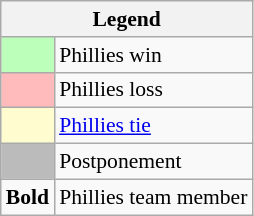<table class="wikitable" style="font-size:90%">
<tr>
<th colspan="2">Legend</th>
</tr>
<tr>
<td style="background:#bfb;"> </td>
<td>Phillies win</td>
</tr>
<tr>
<td style="background:#fbb;"> </td>
<td>Phillies loss</td>
</tr>
<tr>
<td style="background:#fffdd0;"> </td>
<td><a href='#'>Phillies tie</a> </td>
</tr>
<tr>
<td style="background:#bbb;"> </td>
<td>Postponement</td>
</tr>
<tr>
<td><strong>Bold</strong></td>
<td>Phillies team member</td>
</tr>
</table>
